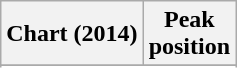<table class="wikitable sortable plainrowheaders" style="text-align:center">
<tr>
<th scope="col">Chart (2014)</th>
<th scope="col">Peak<br> position</th>
</tr>
<tr>
</tr>
<tr>
</tr>
<tr>
</tr>
</table>
